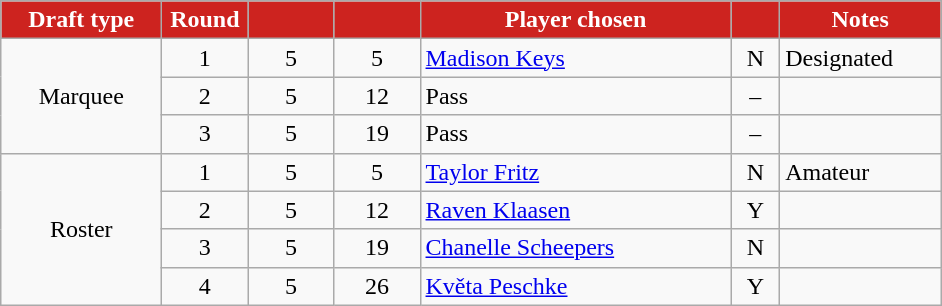<table class="wikitable" style="text-align:left">
<tr>
<th style="background:#CD231F; color:white" width="100px">Draft type</th>
<th style="background:#CD231F; color:white" width="50px">Round</th>
<th style="background:#CD231F; color:white" width="50px"></th>
<th style="background:#CD231F; color:white" width="50px"></th>
<th style="background:#CD231F; color:white" width="200px">Player chosen</th>
<th style="background:#CD231F; color:white" width="25px"></th>
<th style="background:#CD231F; color:white" width="100px">Notes</th>
</tr>
<tr>
<td rowspan="3" style="text-align:center">Marquee</td>
<td style="text-align:center">1</td>
<td style="text-align:center">5</td>
<td style="text-align:center">5</td>
<td> <a href='#'>Madison Keys</a></td>
<td style="text-align:center">N</td>
<td>Designated</td>
</tr>
<tr>
<td style="text-align:center">2</td>
<td style="text-align:center">5</td>
<td style="text-align:center">12</td>
<td>Pass</td>
<td style="text-align:center">–</td>
<td></td>
</tr>
<tr>
<td style="text-align:center">3</td>
<td style="text-align:center">5</td>
<td style="text-align:center">19</td>
<td>Pass</td>
<td style="text-align:center">–</td>
<td></td>
</tr>
<tr>
<td rowspan="4" style="text-align:center">Roster</td>
<td style="text-align:center">1</td>
<td style="text-align:center">5</td>
<td style="text-align:center">5</td>
<td> <a href='#'>Taylor Fritz</a></td>
<td style="text-align:center">N</td>
<td>Amateur</td>
</tr>
<tr>
<td style="text-align:center">2</td>
<td style="text-align:center">5</td>
<td style="text-align:center">12</td>
<td> <a href='#'>Raven Klaasen</a></td>
<td style="text-align:center">Y</td>
<td></td>
</tr>
<tr>
<td style="text-align:center">3</td>
<td style="text-align:center">5</td>
<td style="text-align:center">19</td>
<td> <a href='#'>Chanelle Scheepers</a></td>
<td style="text-align:center">N</td>
<td></td>
</tr>
<tr>
<td style="text-align:center">4</td>
<td style="text-align:center">5</td>
<td style="text-align:center">26</td>
<td> <a href='#'>Květa Peschke</a></td>
<td style="text-align:center">Y</td>
<td></td>
</tr>
</table>
